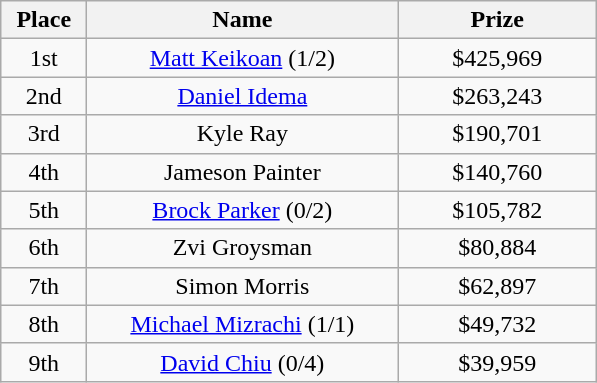<table class="wikitable">
<tr>
<th width="50">Place</th>
<th width="200">Name</th>
<th width="125">Prize</th>
</tr>
<tr>
<td align = "center">1st</td>
<td align = "center"><a href='#'>Matt Keikoan</a> (1/2)</td>
<td align = "center">$425,969</td>
</tr>
<tr>
<td align = "center">2nd</td>
<td align = "center"><a href='#'>Daniel Idema</a></td>
<td align = "center">$263,243</td>
</tr>
<tr>
<td align = "center">3rd</td>
<td align = "center">Kyle Ray</td>
<td align = "center">$190,701</td>
</tr>
<tr>
<td align = "center">4th</td>
<td align = "center">Jameson Painter</td>
<td align = "center">$140,760</td>
</tr>
<tr>
<td align = "center">5th</td>
<td align = "center"><a href='#'>Brock Parker</a> (0/2)</td>
<td align = "center">$105,782</td>
</tr>
<tr>
<td align = "center">6th</td>
<td align = "center">Zvi Groysman</td>
<td align = "center">$80,884</td>
</tr>
<tr>
<td align = "center">7th</td>
<td align = "center">Simon Morris</td>
<td align = "center">$62,897</td>
</tr>
<tr>
<td align = "center">8th</td>
<td align = "center"><a href='#'>Michael Mizrachi</a> (1/1)</td>
<td align = "center">$49,732</td>
</tr>
<tr>
<td align = "center">9th</td>
<td align = "center"><a href='#'>David Chiu</a> (0/4)</td>
<td align = "center">$39,959</td>
</tr>
</table>
